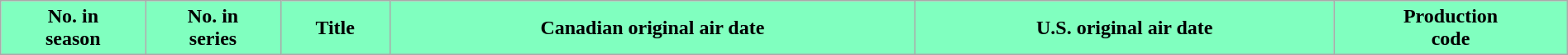<table class="wikitable plainrowheaders" style="width:100%;margin:auto;">
<tr>
<th scope="col" style="background-color:#80ffbf;color:black;">No. in<br>season</th>
<th scope="col" style="background-color:#80ffbf;color:black;">No. in<br>series</th>
<th scope="col" style="background-color:#80ffbf;color:black;">Title</th>
<th scope="col" style="background-color:#80ffbf;color:black;">Canadian original air date</th>
<th scope="col" style="background-color:#80ffbf;color:black;">U.S. original air date</th>
<th scope="col" style="background-color:#80ffbf;color:black;">Production<br>code<br>










</th>
</tr>
</table>
